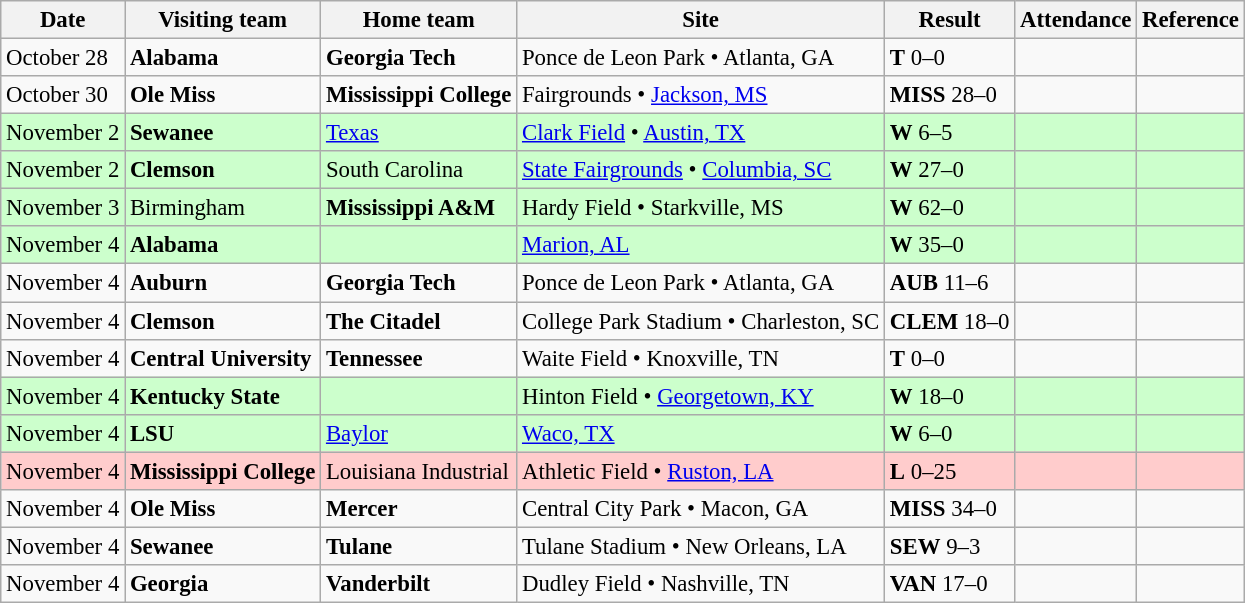<table class="wikitable" style="font-size:95%;">
<tr>
<th>Date</th>
<th>Visiting team</th>
<th>Home team</th>
<th>Site</th>
<th>Result</th>
<th>Attendance</th>
<th class="unsortable">Reference</th>
</tr>
<tr bgcolor=>
<td>October 28</td>
<td><strong>Alabama</strong></td>
<td><strong>Georgia Tech</strong></td>
<td>Ponce de Leon Park • Atlanta, GA</td>
<td><strong>T</strong> 0–0</td>
<td></td>
<td></td>
</tr>
<tr bgcolor=>
<td>October 30</td>
<td><strong>Ole Miss</strong></td>
<td><strong>Mississippi College</strong></td>
<td>Fairgrounds • <a href='#'>Jackson, MS</a></td>
<td><strong>MISS</strong> 28–0</td>
<td></td>
<td></td>
</tr>
<tr bgcolor=ccffcc>
<td>November 2</td>
<td><strong>Sewanee</strong></td>
<td><a href='#'>Texas</a></td>
<td><a href='#'>Clark Field</a> • <a href='#'>Austin, TX</a></td>
<td><strong>W</strong> 6–5</td>
<td></td>
<td></td>
</tr>
<tr bgcolor=ccffcc>
<td>November 2</td>
<td><strong>Clemson</strong></td>
<td>South Carolina</td>
<td><a href='#'>State Fairgrounds</a> • <a href='#'>Columbia, SC</a></td>
<td><strong>W</strong> 27–0</td>
<td></td>
<td></td>
</tr>
<tr bgcolor=ccffcc>
<td>November 3</td>
<td>Birmingham</td>
<td><strong>Mississippi A&M</strong></td>
<td>Hardy Field • Starkville, MS</td>
<td><strong>W</strong> 62–0</td>
<td></td>
<td></td>
</tr>
<tr bgcolor=ccffcc>
<td>November 4</td>
<td><strong>Alabama</strong></td>
<td></td>
<td><a href='#'>Marion, AL</a></td>
<td><strong>W</strong> 35–0</td>
<td></td>
<td></td>
</tr>
<tr bgcolor=>
<td>November 4</td>
<td><strong>Auburn</strong></td>
<td><strong>Georgia Tech</strong></td>
<td>Ponce de Leon Park • Atlanta, GA</td>
<td><strong>AUB</strong> 11–6</td>
<td></td>
<td></td>
</tr>
<tr bgcolor=>
<td>November 4</td>
<td><strong>Clemson</strong></td>
<td><strong>The Citadel</strong></td>
<td>College Park Stadium • Charleston, SC</td>
<td><strong>CLEM</strong> 18–0</td>
<td></td>
<td></td>
</tr>
<tr bgcolor=>
<td>November 4</td>
<td><strong>Central University</strong></td>
<td><strong>Tennessee</strong></td>
<td>Waite Field • Knoxville, TN</td>
<td><strong>T</strong> 0–0</td>
<td></td>
<td></td>
</tr>
<tr bgcolor=ccffcc>
<td>November 4</td>
<td><strong>Kentucky State</strong></td>
<td></td>
<td>Hinton Field • <a href='#'>Georgetown, KY</a></td>
<td><strong>W</strong> 18–0</td>
<td></td>
<td></td>
</tr>
<tr bgcolor=ccffcc>
<td>November 4</td>
<td><strong>LSU</strong></td>
<td><a href='#'>Baylor</a></td>
<td><a href='#'>Waco, TX</a></td>
<td><strong>W</strong> 6–0</td>
<td></td>
<td></td>
</tr>
<tr bgcolor=ffcccc>
<td>November 4</td>
<td><strong>Mississippi College</strong></td>
<td>Louisiana Industrial</td>
<td>Athletic Field • <a href='#'>Ruston, LA</a></td>
<td><strong>L</strong> 0–25</td>
<td></td>
<td></td>
</tr>
<tr bgcolor=>
<td>November 4</td>
<td><strong>Ole Miss</strong></td>
<td><strong>Mercer</strong></td>
<td>Central City Park • Macon, GA</td>
<td><strong>MISS</strong> 34–0</td>
<td></td>
<td></td>
</tr>
<tr bgcolor=>
<td>November 4</td>
<td><strong>Sewanee</strong></td>
<td><strong>Tulane</strong></td>
<td>Tulane Stadium • New Orleans, LA</td>
<td><strong>SEW</strong> 9–3</td>
<td></td>
<td></td>
</tr>
<tr bgcolor=>
<td>November 4</td>
<td><strong>Georgia</strong></td>
<td><strong>Vanderbilt</strong></td>
<td>Dudley Field • Nashville, TN</td>
<td><strong>VAN</strong> 17–0</td>
<td></td>
<td></td>
</tr>
</table>
